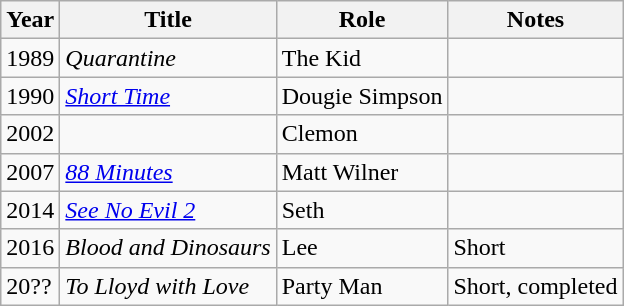<table class="wikitable sortable">
<tr>
<th>Year</th>
<th>Title</th>
<th>Role</th>
<th class="unsortable">Notes</th>
</tr>
<tr>
<td>1989</td>
<td><em>Quarantine</em></td>
<td>The Kid</td>
<td></td>
</tr>
<tr>
<td>1990</td>
<td><em><a href='#'>Short Time</a></em></td>
<td>Dougie Simpson</td>
<td></td>
</tr>
<tr>
<td>2002</td>
<td><em></em></td>
<td>Clemon</td>
<td></td>
</tr>
<tr>
<td>2007</td>
<td><em><a href='#'>88 Minutes</a></em></td>
<td>Matt Wilner</td>
<td></td>
</tr>
<tr>
<td>2014</td>
<td><em><a href='#'>See No Evil 2</a></em></td>
<td>Seth</td>
<td></td>
</tr>
<tr>
<td>2016</td>
<td><em>Blood and Dinosaurs</em></td>
<td>Lee</td>
<td>Short</td>
</tr>
<tr>
<td>20??</td>
<td><em>To Lloyd with Love</em></td>
<td>Party Man</td>
<td>Short, completed</td>
</tr>
</table>
